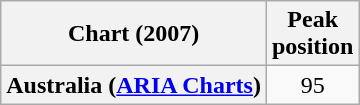<table class="wikitable sortable plainrowheaders" style="text-align:center">
<tr>
<th scope="col">Chart (2007)</th>
<th scope="col">Peak<br>position</th>
</tr>
<tr>
<th scope="row">Australia (<a href='#'>ARIA Charts</a>)</th>
<td>95</td>
</tr>
</table>
